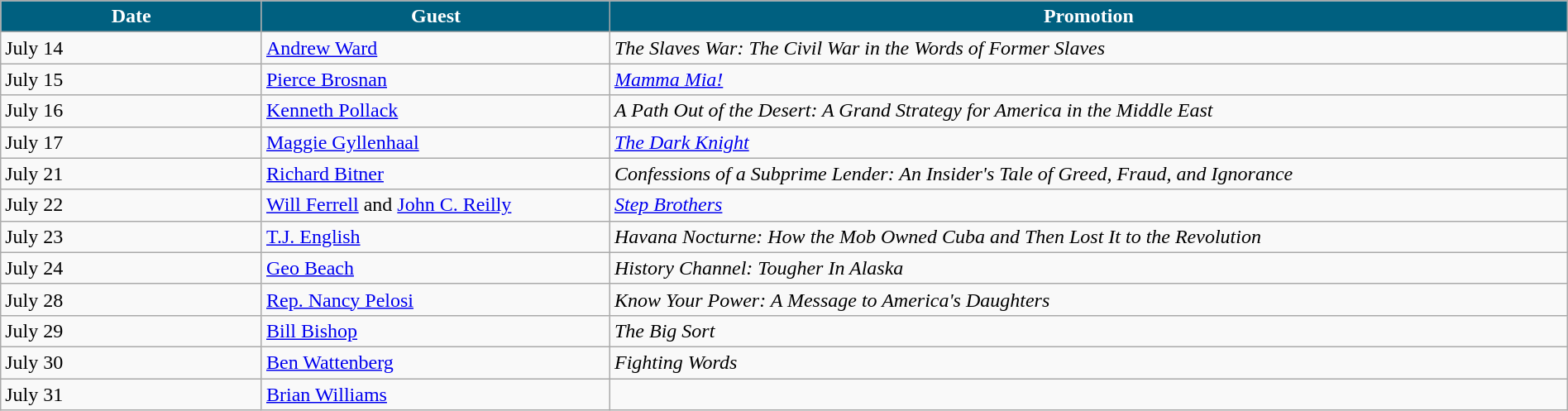<table class="wikitable" width="100%">
<tr>
<th width="15%" style="background:#006080; color:#FFFFFF">Date</th>
<th width="20%" style="background:#006080; color:#FFFFFF">Guest</th>
<th width="55%" style="background:#006080; color:#FFFFFF">Promotion</th>
</tr>
<tr>
<td>July 14</td>
<td><a href='#'>Andrew Ward</a></td>
<td><em>The Slaves War: The Civil War in the Words of Former Slaves</em></td>
</tr>
<tr>
<td>July 15</td>
<td><a href='#'>Pierce Brosnan</a></td>
<td><em><a href='#'>Mamma Mia!</a></em></td>
</tr>
<tr>
<td>July 16</td>
<td><a href='#'>Kenneth Pollack</a></td>
<td><em>A Path Out of the Desert: A Grand Strategy for America in the Middle East</em></td>
</tr>
<tr>
<td>July 17</td>
<td><a href='#'>Maggie Gyllenhaal</a></td>
<td><em><a href='#'>The Dark Knight</a></em></td>
</tr>
<tr>
<td>July 21</td>
<td><a href='#'>Richard Bitner</a></td>
<td><em>Confessions of a Subprime Lender: An Insider's Tale of Greed, Fraud, and Ignorance</em></td>
</tr>
<tr>
<td>July 22</td>
<td><a href='#'>Will Ferrell</a> and <a href='#'>John C. Reilly</a></td>
<td><em><a href='#'>Step Brothers</a></em></td>
</tr>
<tr>
<td>July 23</td>
<td><a href='#'>T.J. English</a></td>
<td><em>Havana Nocturne: How the Mob Owned Cuba and Then Lost It to the Revolution</em></td>
</tr>
<tr>
<td>July 24</td>
<td><a href='#'>Geo Beach</a></td>
<td><em>History Channel: Tougher In Alaska</em></td>
</tr>
<tr>
<td>July 28</td>
<td><a href='#'>Rep. Nancy Pelosi</a></td>
<td><em>Know Your Power: A Message to America's Daughters</em></td>
</tr>
<tr>
<td>July 29</td>
<td><a href='#'>Bill Bishop</a></td>
<td><em>The Big Sort</em></td>
</tr>
<tr>
<td>July 30</td>
<td><a href='#'>Ben Wattenberg</a></td>
<td><em>Fighting Words</em></td>
</tr>
<tr>
<td>July 31</td>
<td><a href='#'>Brian Williams</a></td>
<td></td>
</tr>
</table>
